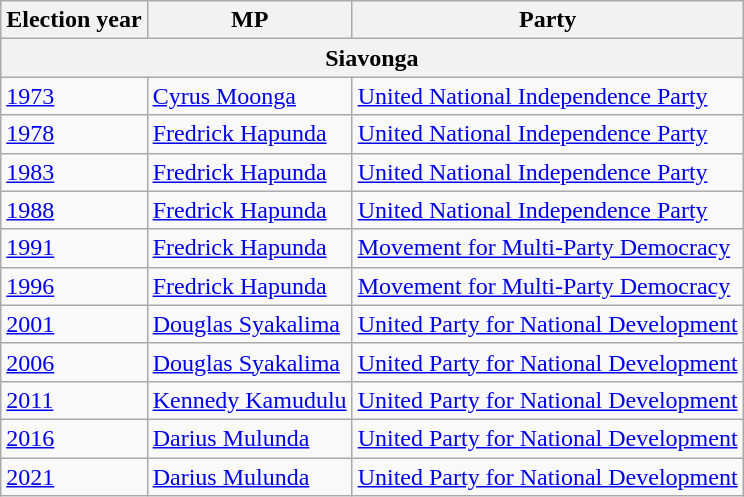<table class="wikitable">
<tr>
<th>Election year</th>
<th>MP</th>
<th>Party</th>
</tr>
<tr>
<th colspan="3">Siavonga</th>
</tr>
<tr>
<td><a href='#'>1973</a></td>
<td><a href='#'>Cyrus Moonga</a></td>
<td><a href='#'>United National Independence Party</a></td>
</tr>
<tr>
<td><a href='#'>1978</a></td>
<td><a href='#'>Fredrick Hapunda</a></td>
<td><a href='#'>United National Independence Party</a></td>
</tr>
<tr>
<td><a href='#'>1983</a></td>
<td><a href='#'>Fredrick Hapunda</a></td>
<td><a href='#'>United National Independence Party</a></td>
</tr>
<tr>
<td><a href='#'>1988</a></td>
<td><a href='#'>Fredrick Hapunda</a></td>
<td><a href='#'>United National Independence Party</a></td>
</tr>
<tr>
<td><a href='#'>1991</a></td>
<td><a href='#'>Fredrick Hapunda</a></td>
<td><a href='#'>Movement for Multi-Party Democracy</a></td>
</tr>
<tr>
<td><a href='#'>1996</a></td>
<td><a href='#'>Fredrick Hapunda</a></td>
<td><a href='#'>Movement for Multi-Party Democracy</a></td>
</tr>
<tr>
<td><a href='#'>2001</a></td>
<td><a href='#'>Douglas Syakalima</a></td>
<td><a href='#'>United Party for National Development</a></td>
</tr>
<tr>
<td><a href='#'>2006</a></td>
<td><a href='#'>Douglas Syakalima</a></td>
<td><a href='#'>United Party for National Development</a></td>
</tr>
<tr>
<td><a href='#'>2011</a></td>
<td><a href='#'>Kennedy Kamudulu</a></td>
<td><a href='#'>United Party for National Development</a></td>
</tr>
<tr>
<td><a href='#'>2016</a></td>
<td><a href='#'>Darius Mulunda</a></td>
<td><a href='#'>United Party for National Development</a></td>
</tr>
<tr>
<td><a href='#'>2021</a></td>
<td><a href='#'>Darius Mulunda</a></td>
<td><a href='#'>United Party for National Development</a></td>
</tr>
</table>
